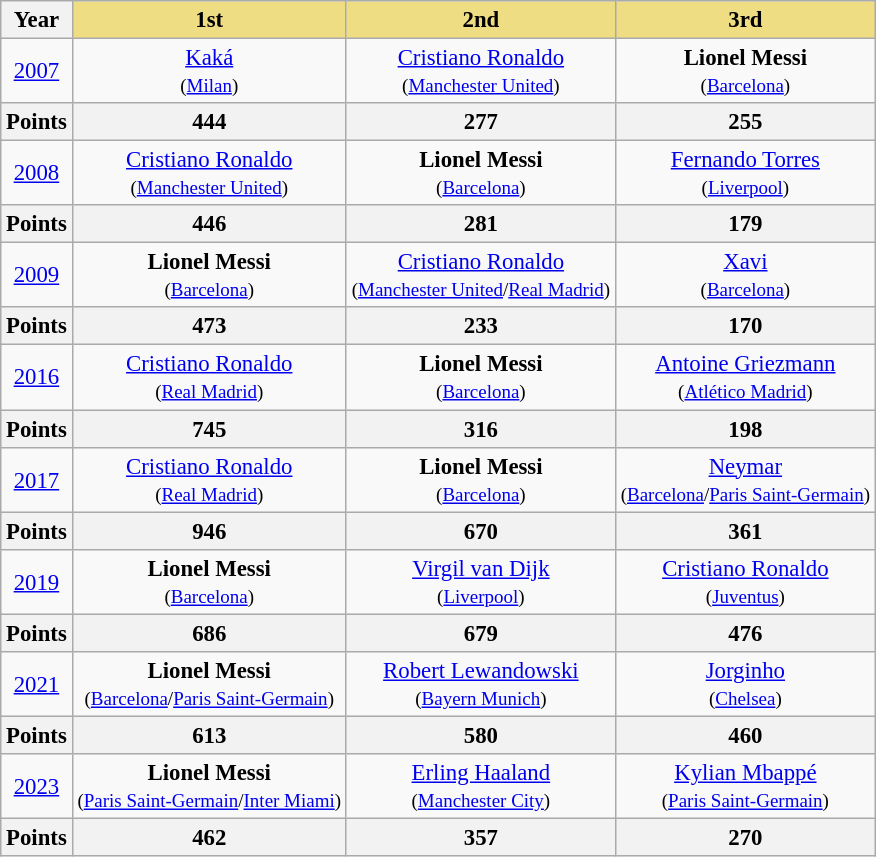<table class="wikitable" style="font-size:95%; text-align:center;">
<tr>
<th>Year</th>
<th style="background-color: #eedd82">1st</th>
<th style="background-color: #eedd82">2nd</th>
<th style="background-color: #eedd82">3rd</th>
</tr>
<tr>
<td><a href='#'>2007</a></td>
<td> <a href='#'>Kaká</a> <br><small>(<a href='#'>Milan</a>)</small></td>
<td> <a href='#'>Cristiano Ronaldo</a> <br><small>(<a href='#'>Manchester United</a>)</small></td>
<td> <strong>Lionel Messi</strong> <br><small>(<a href='#'>Barcelona</a>)</small></td>
</tr>
<tr>
<th>Points</th>
<th>444</th>
<th>277</th>
<th>255</th>
</tr>
<tr>
<td><a href='#'>2008</a></td>
<td> <a href='#'>Cristiano Ronaldo</a> <br><small>(<a href='#'>Manchester United</a>)</small></td>
<td> <strong>Lionel Messi</strong> <br><small>(<a href='#'>Barcelona</a>)</small></td>
<td> <a href='#'>Fernando Torres</a> <br><small>(<a href='#'>Liverpool</a>)</small></td>
</tr>
<tr>
<th>Points</th>
<th>446</th>
<th>281</th>
<th>179</th>
</tr>
<tr>
<td><a href='#'>2009</a></td>
<td> <strong>Lionel Messi</strong> <br><small>(<a href='#'>Barcelona</a>)</small></td>
<td> <a href='#'>Cristiano Ronaldo</a> <br><small>(<a href='#'>Manchester United</a>/<a href='#'>Real Madrid</a>)</small></td>
<td> <a href='#'>Xavi</a> <br><small>(<a href='#'>Barcelona</a>)</small></td>
</tr>
<tr>
<th>Points</th>
<th>473</th>
<th>233</th>
<th>170</th>
</tr>
<tr>
<td><a href='#'>2016</a></td>
<td> <a href='#'>Cristiano Ronaldo</a> <br><small>(<a href='#'>Real Madrid</a>)</small></td>
<td> <strong>Lionel Messi</strong> <br><small>(<a href='#'>Barcelona</a>)</small></td>
<td> <a href='#'>Antoine Griezmann</a> <br><small>(<a href='#'>Atlético Madrid</a>)</small></td>
</tr>
<tr>
<th>Points</th>
<th>745</th>
<th>316</th>
<th>198</th>
</tr>
<tr>
<td><a href='#'>2017</a></td>
<td> <a href='#'>Cristiano Ronaldo</a> <br><small>(<a href='#'>Real Madrid</a>)</small></td>
<td> <strong>Lionel Messi</strong> <br><small>(<a href='#'>Barcelona</a>)</small></td>
<td> <a href='#'>Neymar</a> <br><small>(<a href='#'>Barcelona</a>/<a href='#'>Paris Saint-Germain</a>)</small></td>
</tr>
<tr>
<th>Points</th>
<th>946</th>
<th>670</th>
<th>361</th>
</tr>
<tr>
<td><a href='#'>2019</a></td>
<td> <strong>Lionel Messi</strong> <br><small>(<a href='#'>Barcelona</a>)</small></td>
<td> <a href='#'>Virgil van Dijk</a> <br><small>(<a href='#'>Liverpool</a>)</small></td>
<td> <a href='#'>Cristiano Ronaldo</a> <br><small>(<a href='#'>Juventus</a>)</small></td>
</tr>
<tr>
<th>Points</th>
<th>686</th>
<th>679</th>
<th>476</th>
</tr>
<tr>
<td><a href='#'>2021</a></td>
<td> <strong>Lionel Messi</strong> <br><small>(<a href='#'>Barcelona</a>/<a href='#'>Paris Saint-Germain</a>)</small></td>
<td> <a href='#'>Robert Lewandowski</a> <br><small>(<a href='#'>Bayern Munich</a>)</small></td>
<td> <a href='#'>Jorginho</a> <br><small>(<a href='#'>Chelsea</a>)</small></td>
</tr>
<tr>
<th>Points</th>
<th>613</th>
<th>580</th>
<th>460</th>
</tr>
<tr>
<td><a href='#'>2023</a></td>
<td> <strong>Lionel Messi</strong> <br><small>(<a href='#'>Paris Saint-Germain</a>/<a href='#'>Inter Miami</a>)</small></td>
<td> <a href='#'>Erling Haaland</a> <br><small>(<a href='#'>Manchester City</a>)</small></td>
<td> <a href='#'>Kylian Mbappé</a> <br><small>(<a href='#'>Paris Saint-Germain</a>)</small></td>
</tr>
<tr>
<th>Points</th>
<th>462</th>
<th>357</th>
<th>270</th>
</tr>
</table>
